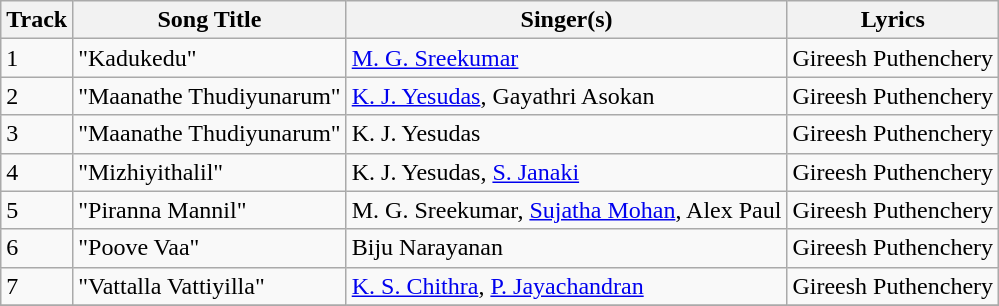<table class="wikitable">
<tr>
<th>Track</th>
<th>Song Title</th>
<th>Singer(s)</th>
<th>Lyrics</th>
</tr>
<tr>
<td>1</td>
<td>"Kadukedu"</td>
<td><a href='#'>M. G. Sreekumar</a></td>
<td>Gireesh Puthenchery</td>
</tr>
<tr>
<td>2</td>
<td>"Maanathe Thudiyunarum"</td>
<td><a href='#'>K. J. Yesudas</a>, Gayathri Asokan</td>
<td>Gireesh Puthenchery</td>
</tr>
<tr>
<td>3</td>
<td>"Maanathe Thudiyunarum"</td>
<td>K. J. Yesudas</td>
<td>Gireesh Puthenchery</td>
</tr>
<tr>
<td>4</td>
<td>"Mizhiyithalil"</td>
<td>K. J. Yesudas, <a href='#'>S. Janaki</a></td>
<td>Gireesh Puthenchery</td>
</tr>
<tr>
<td>5</td>
<td>"Piranna Mannil"</td>
<td>M. G. Sreekumar, <a href='#'>Sujatha Mohan</a>, Alex Paul</td>
<td>Gireesh Puthenchery</td>
</tr>
<tr>
<td>6</td>
<td>"Poove Vaa"</td>
<td>Biju Narayanan</td>
<td>Gireesh Puthenchery</td>
</tr>
<tr>
<td>7</td>
<td>"Vattalla Vattiyilla"</td>
<td><a href='#'>K. S. Chithra</a>, <a href='#'>P. Jayachandran</a></td>
<td>Gireesh Puthenchery</td>
</tr>
<tr>
</tr>
</table>
